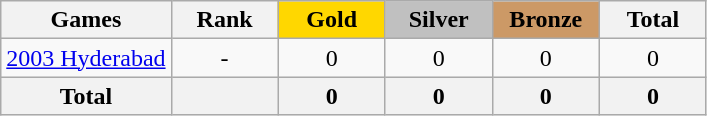<table class="wikitable sortable" style="margin-top:0em; text-align:center; font-size:100%;">
<tr>
<th>Games</th>
<th style="width:4em;">Rank</th>
<th style="background:gold; width:4em;"><strong>Gold</strong></th>
<th style="background:silver; width:4em;"><strong>Silver</strong></th>
<th style="background:#cc9966; width:4em;"><strong>Bronze</strong></th>
<th style="width:4em;">Total</th>
</tr>
<tr>
<td align=left><a href='#'>2003 Hyderabad</a></td>
<td>-</td>
<td>0</td>
<td>0</td>
<td>0</td>
<td>0</td>
</tr>
<tr>
<th>Total</th>
<th></th>
<th>0</th>
<th>0</th>
<th>0</th>
<th>0</th>
</tr>
</table>
